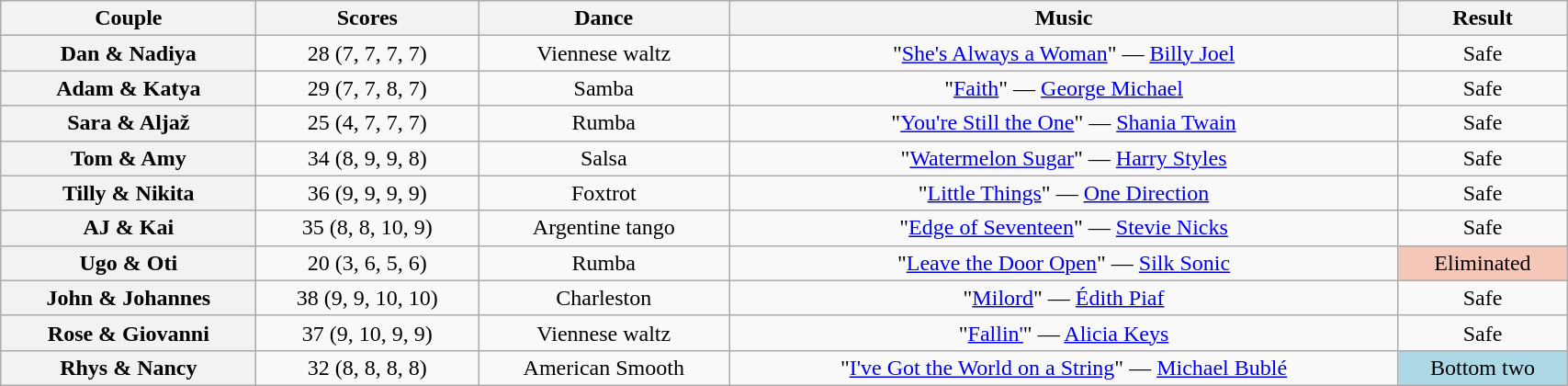<table class="wikitable sortable" style="text-align:center; width: 90%">
<tr>
<th scope="col">Couple</th>
<th scope="col">Scores</th>
<th scope="col" class="unsortable">Dance</th>
<th scope="col" class="unsortable">Music</th>
<th scope="col" class="unsortable">Result</th>
</tr>
<tr>
<th scope="row">Dan & Nadiya</th>
<td>28 (7, 7, 7, 7)</td>
<td>Viennese waltz</td>
<td>"<a href='#'>She's Always a Woman</a>" — <a href='#'>Billy Joel</a></td>
<td>Safe</td>
</tr>
<tr>
<th scope="row">Adam & Katya</th>
<td>29 (7, 7, 8, 7)</td>
<td>Samba</td>
<td>"<a href='#'>Faith</a>" — <a href='#'>George Michael</a></td>
<td>Safe</td>
</tr>
<tr>
<th scope="row">Sara & Aljaž</th>
<td>25 (4, 7, 7, 7)</td>
<td>Rumba</td>
<td>"<a href='#'>You're Still the One</a>" — <a href='#'>Shania Twain</a></td>
<td>Safe</td>
</tr>
<tr>
<th scope="row">Tom & Amy</th>
<td>34 (8, 9, 9, 8)</td>
<td>Salsa</td>
<td>"<a href='#'>Watermelon Sugar</a>" — <a href='#'>Harry Styles</a></td>
<td>Safe</td>
</tr>
<tr>
<th scope="row">Tilly & Nikita</th>
<td>36 (9, 9, 9, 9)</td>
<td>Foxtrot</td>
<td>"<a href='#'>Little Things</a>" — <a href='#'>One Direction</a></td>
<td>Safe</td>
</tr>
<tr>
<th scope="row">AJ & Kai</th>
<td>35 (8, 8, 10, 9)</td>
<td>Argentine tango</td>
<td>"<a href='#'>Edge of Seventeen</a>" — <a href='#'>Stevie Nicks</a></td>
<td>Safe</td>
</tr>
<tr>
<th scope="row">Ugo & Oti</th>
<td>20 (3, 6, 5, 6)</td>
<td>Rumba</td>
<td>"<a href='#'>Leave the Door Open</a>" — <a href='#'>Silk Sonic</a></td>
<td bgcolor="f4c7b8">Eliminated</td>
</tr>
<tr>
<th scope="row">John & Johannes</th>
<td>38 (9, 9, 10, 10)</td>
<td>Charleston</td>
<td>"<a href='#'>Milord</a>" — <a href='#'>Édith Piaf</a></td>
<td>Safe</td>
</tr>
<tr>
<th scope="row">Rose & Giovanni</th>
<td>37 (9, 10, 9, 9)</td>
<td>Viennese waltz</td>
<td>"<a href='#'>Fallin'</a>" — <a href='#'>Alicia Keys</a></td>
<td>Safe</td>
</tr>
<tr>
<th scope="row">Rhys & Nancy</th>
<td>32 (8, 8, 8, 8)</td>
<td>American Smooth</td>
<td>"<a href='#'>I've Got the World on a String</a>" — <a href='#'>Michael Bublé</a></td>
<td bgcolor="lightblue">Bottom two</td>
</tr>
</table>
